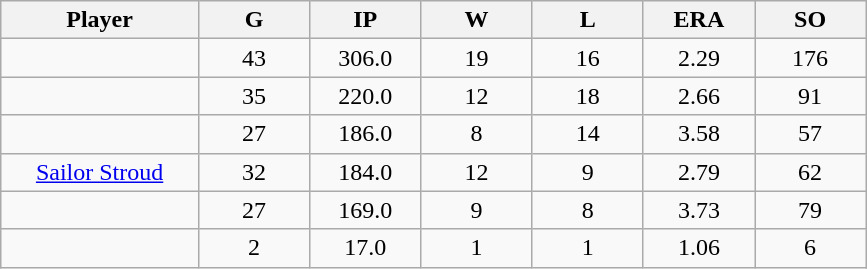<table class="wikitable sortable">
<tr>
<th bgcolor="#DDDDFF" width="16%">Player</th>
<th bgcolor="#DDDDFF" width="9%">G</th>
<th bgcolor="#DDDDFF" width="9%">IP</th>
<th bgcolor="#DDDDFF" width="9%">W</th>
<th bgcolor="#DDDDFF" width="9%">L</th>
<th bgcolor="#DDDDFF" width="9%">ERA</th>
<th bgcolor="#DDDDFF" width="9%">SO</th>
</tr>
<tr align="center">
<td></td>
<td>43</td>
<td>306.0</td>
<td>19</td>
<td>16</td>
<td>2.29</td>
<td>176</td>
</tr>
<tr align="center">
<td></td>
<td>35</td>
<td>220.0</td>
<td>12</td>
<td>18</td>
<td>2.66</td>
<td>91</td>
</tr>
<tr align="center">
<td></td>
<td>27</td>
<td>186.0</td>
<td>8</td>
<td>14</td>
<td>3.58</td>
<td>57</td>
</tr>
<tr align="center">
<td><a href='#'>Sailor Stroud</a></td>
<td>32</td>
<td>184.0</td>
<td>12</td>
<td>9</td>
<td>2.79</td>
<td>62</td>
</tr>
<tr align=center>
<td></td>
<td>27</td>
<td>169.0</td>
<td>9</td>
<td>8</td>
<td>3.73</td>
<td>79</td>
</tr>
<tr align="center">
<td></td>
<td>2</td>
<td>17.0</td>
<td>1</td>
<td>1</td>
<td>1.06</td>
<td>6</td>
</tr>
</table>
